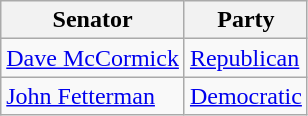<table class="wikitable">
<tr>
<th>Senator</th>
<th>Party</th>
</tr>
<tr>
<td><a href='#'>Dave McCormick</a></td>
<td><a href='#'>Republican</a></td>
</tr>
<tr>
<td><a href='#'>John Fetterman</a></td>
<td><a href='#'>Democratic</a></td>
</tr>
</table>
